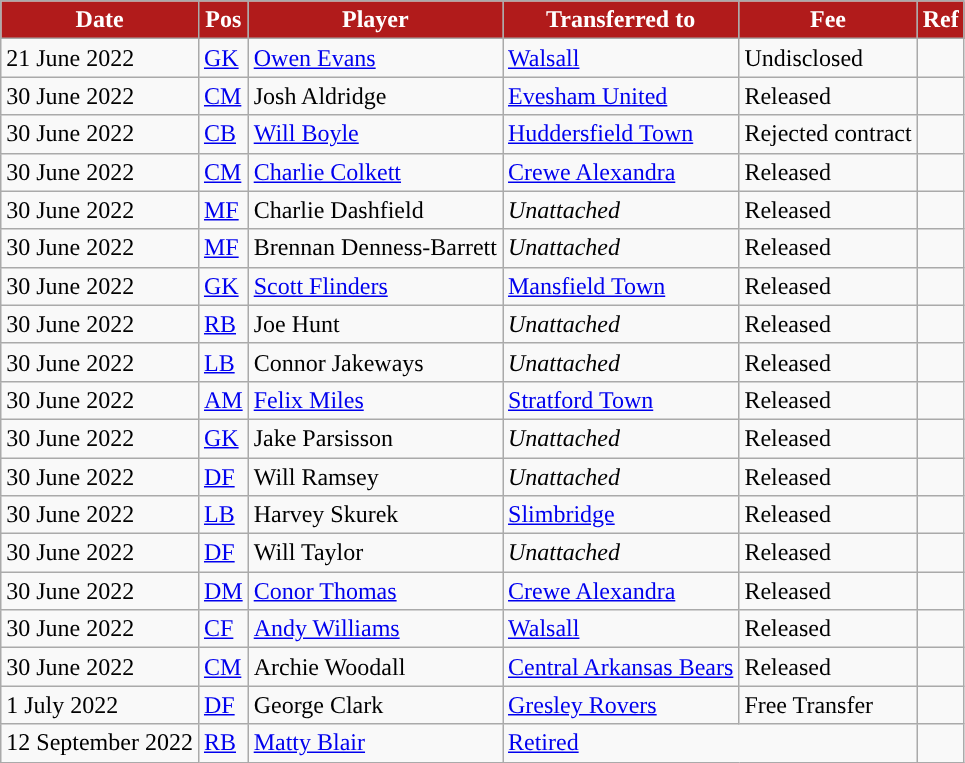<table class="wikitable plainrowheaders sortable">
<tr>
<th style="background:#B11B1B; color:#ffffff; ">Date</th>
<th style="background:#B11B1B; color:#ffffff; ">Pos</th>
<th style="background:#B11B1B; color:#ffffff; ">Player</th>
<th style="background:#B11B1B; color:#ffffff; ">Transferred to</th>
<th style="background:#B11B1B; color:#ffffff; ">Fee</th>
<th style="background:#B11B1B; color:#ffffff; ">Ref</th>
</tr>
<tr>
<td>21 June 2022</td>
<td><a href='#'>GK</a></td>
<td> <a href='#'>Owen Evans</a></td>
<td> <a href='#'>Walsall</a></td>
<td>Undisclosed</td>
<td></td>
</tr>
<tr>
<td>30 June 2022</td>
<td><a href='#'>CM</a></td>
<td> Josh Aldridge</td>
<td> <a href='#'>Evesham United</a></td>
<td>Released</td>
<td></td>
</tr>
<tr>
<td>30 June 2022</td>
<td><a href='#'>CB</a></td>
<td> <a href='#'>Will Boyle</a></td>
<td> <a href='#'>Huddersfield Town</a></td>
<td>Rejected contract</td>
<td></td>
</tr>
<tr>
<td>30 June 2022</td>
<td><a href='#'>CM</a></td>
<td> <a href='#'>Charlie Colkett</a></td>
<td> <a href='#'>Crewe Alexandra</a></td>
<td>Released</td>
<td></td>
</tr>
<tr>
<td>30 June 2022</td>
<td><a href='#'>MF</a></td>
<td> Charlie Dashfield</td>
<td> <em>Unattached</em></td>
<td>Released</td>
<td></td>
</tr>
<tr>
<td>30 June 2022</td>
<td><a href='#'>MF</a></td>
<td> Brennan Denness-Barrett</td>
<td> <em>Unattached</em></td>
<td>Released</td>
<td></td>
</tr>
<tr>
<td>30 June 2022</td>
<td><a href='#'>GK</a></td>
<td> <a href='#'>Scott Flinders</a></td>
<td> <a href='#'>Mansfield Town</a></td>
<td>Released</td>
<td></td>
</tr>
<tr>
<td>30 June 2022</td>
<td><a href='#'>RB</a></td>
<td> Joe Hunt</td>
<td> <em>Unattached</em></td>
<td>Released</td>
<td></td>
</tr>
<tr>
<td>30 June 2022</td>
<td><a href='#'>LB</a></td>
<td> Connor Jakeways</td>
<td> <em>Unattached</em></td>
<td>Released</td>
<td></td>
</tr>
<tr>
<td>30 June 2022</td>
<td><a href='#'>AM</a></td>
<td> <a href='#'>Felix Miles</a></td>
<td> <a href='#'>Stratford Town</a></td>
<td>Released</td>
<td></td>
</tr>
<tr>
<td>30 June 2022</td>
<td><a href='#'>GK</a></td>
<td> Jake Parsisson</td>
<td> <em>Unattached</em></td>
<td>Released</td>
<td></td>
</tr>
<tr>
<td>30 June 2022</td>
<td><a href='#'>DF</a></td>
<td> Will Ramsey</td>
<td> <em>Unattached</em></td>
<td>Released</td>
<td></td>
</tr>
<tr>
<td>30 June 2022</td>
<td><a href='#'>LB</a></td>
<td> Harvey Skurek</td>
<td> <a href='#'>Slimbridge</a></td>
<td>Released</td>
<td></td>
</tr>
<tr>
<td>30 June 2022</td>
<td><a href='#'>DF</a></td>
<td> Will Taylor</td>
<td> <em>Unattached</em></td>
<td>Released</td>
<td></td>
</tr>
<tr>
<td>30 June 2022</td>
<td><a href='#'>DM</a></td>
<td> <a href='#'>Conor Thomas</a></td>
<td> <a href='#'>Crewe Alexandra</a></td>
<td>Released</td>
<td></td>
</tr>
<tr>
<td>30 June 2022</td>
<td><a href='#'>CF</a></td>
<td> <a href='#'>Andy Williams</a></td>
<td> <a href='#'>Walsall</a></td>
<td>Released</td>
<td></td>
</tr>
<tr>
<td>30 June 2022</td>
<td><a href='#'>CM</a></td>
<td> Archie Woodall</td>
<td> <a href='#'>Central Arkansas Bears</a></td>
<td>Released</td>
<td></td>
</tr>
<tr>
<td>1 July 2022</td>
<td><a href='#'>DF</a></td>
<td> George Clark</td>
<td> <a href='#'>Gresley Rovers</a></td>
<td>Free Transfer</td>
<td></td>
</tr>
<tr>
<td>12 September 2022</td>
<td><a href='#'>RB</a></td>
<td> <a href='#'>Matty Blair</a></td>
<td colspan="2"> <a href='#'>Retired</a></td>
<td></td>
</tr>
</table>
